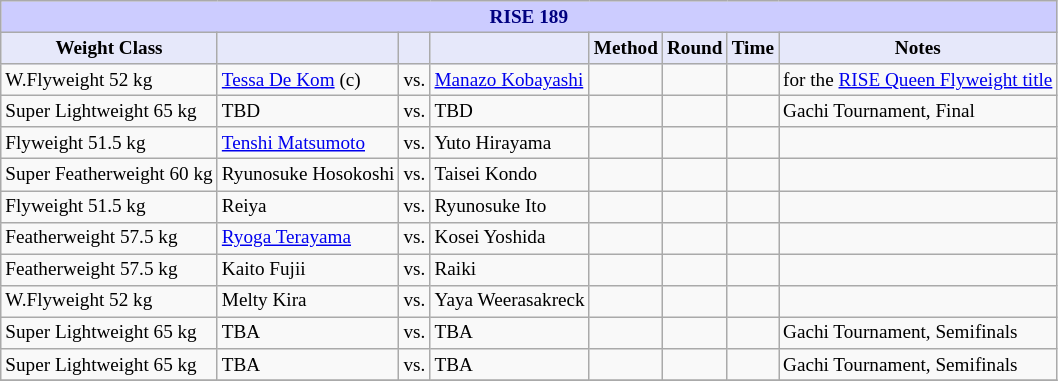<table class="wikitable" style="font-size: 80%;">
<tr>
<th colspan="8" style="background-color: #ccf; color: #000080; text-align: center;"><strong>RISE 189</strong></th>
</tr>
<tr>
<th colspan="1" style="background-color: #E6E8FA; color: #000000; text-align: center;">Weight Class</th>
<th colspan="1" style="background-color: #E6E8FA; color: #000000; text-align: center;"></th>
<th colspan="1" style="background-color: #E6E8FA; color: #000000; text-align: center;"></th>
<th colspan="1" style="background-color: #E6E8FA; color: #000000; text-align: center;"></th>
<th colspan="1" style="background-color: #E6E8FA; color: #000000; text-align: center;">Method</th>
<th colspan="1" style="background-color: #E6E8FA; color: #000000; text-align: center;">Round</th>
<th colspan="1" style="background-color: #E6E8FA; color: #000000; text-align: center;">Time</th>
<th colspan="1" style="background-color: #E6E8FA; color: #000000; text-align: center;">Notes</th>
</tr>
<tr>
<td>W.Flyweight 52 kg</td>
<td> <a href='#'>Tessa De Kom</a> (c)</td>
<td align="center">vs.</td>
<td> <a href='#'>Manazo Kobayashi</a></td>
<td></td>
<td align="center"></td>
<td align="center"></td>
<td>for the <a href='#'>RISE Queen Flyweight title</a></td>
</tr>
<tr>
<td>Super Lightweight 65 kg</td>
<td> TBD</td>
<td align="center">vs.</td>
<td> TBD</td>
<td></td>
<td align="center"></td>
<td align="center"></td>
<td>Gachi Tournament, Final</td>
</tr>
<tr>
<td>Flyweight 51.5 kg</td>
<td> <a href='#'>Tenshi Matsumoto</a></td>
<td align="center">vs.</td>
<td> Yuto Hirayama</td>
<td></td>
<td align="center"></td>
<td align="center"></td>
<td></td>
</tr>
<tr>
<td>Super Featherweight 60 kg</td>
<td> Ryunosuke Hosokoshi</td>
<td align="center">vs.</td>
<td> Taisei Kondo</td>
<td></td>
<td align="center"></td>
<td align="center"></td>
<td></td>
</tr>
<tr>
<td>Flyweight 51.5 kg</td>
<td> Reiya</td>
<td align="center">vs.</td>
<td> Ryunosuke Ito</td>
<td></td>
<td align="center"></td>
<td align="center"></td>
<td></td>
</tr>
<tr>
<td>Featherweight 57.5 kg</td>
<td> <a href='#'>Ryoga Terayama</a></td>
<td align="center">vs.</td>
<td> Kosei Yoshida</td>
<td></td>
<td align="center"></td>
<td align="center"></td>
<td></td>
</tr>
<tr>
<td>Featherweight 57.5 kg</td>
<td> Kaito Fujii</td>
<td align="center">vs.</td>
<td> Raiki</td>
<td></td>
<td align="center"></td>
<td align="center"></td>
<td></td>
</tr>
<tr>
<td>W.Flyweight 52 kg</td>
<td> Melty Kira</td>
<td align="center">vs.</td>
<td> Yaya Weerasakreck</td>
<td></td>
<td align="center"></td>
<td align="center"></td>
<td></td>
</tr>
<tr>
<td>Super Lightweight 65 kg</td>
<td> TBA</td>
<td align="center">vs.</td>
<td> TBA</td>
<td></td>
<td align="center"></td>
<td align="center"></td>
<td>Gachi Tournament, Semifinals</td>
</tr>
<tr>
<td>Super Lightweight 65 kg</td>
<td> TBA</td>
<td align="center">vs.</td>
<td> TBA</td>
<td></td>
<td align="center"></td>
<td align="center"></td>
<td>Gachi Tournament, Semifinals</td>
</tr>
<tr>
</tr>
</table>
